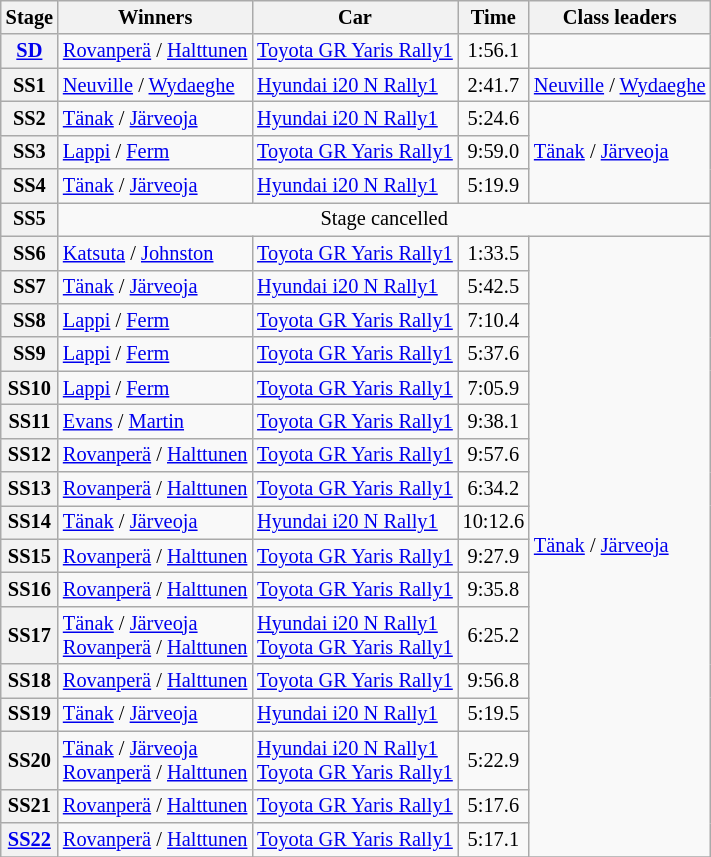<table class="wikitable" style="font-size:85%">
<tr>
<th>Stage</th>
<th>Winners</th>
<th>Car</th>
<th>Time</th>
<th>Class leaders</th>
</tr>
<tr>
<th><a href='#'>SD</a></th>
<td><a href='#'>Rovanperä</a> / <a href='#'>Halttunen</a></td>
<td><a href='#'>Toyota GR Yaris Rally1</a></td>
<td align="center">1:56.1</td>
<td></td>
</tr>
<tr>
<th>SS1</th>
<td><a href='#'>Neuville</a> / <a href='#'>Wydaeghe</a></td>
<td><a href='#'>Hyundai i20 N Rally1</a></td>
<td align="center">2:41.7</td>
<td><a href='#'>Neuville</a> / <a href='#'>Wydaeghe</a></td>
</tr>
<tr>
<th>SS2</th>
<td><a href='#'>Tänak</a> / <a href='#'>Järveoja</a></td>
<td><a href='#'>Hyundai i20 N Rally1</a></td>
<td align="center">5:24.6</td>
<td rowspan="3"><a href='#'>Tänak</a> / <a href='#'>Järveoja</a></td>
</tr>
<tr>
<th>SS3</th>
<td><a href='#'>Lappi</a> / <a href='#'>Ferm</a></td>
<td><a href='#'>Toyota GR Yaris Rally1</a></td>
<td align="center">9:59.0</td>
</tr>
<tr>
<th>SS4</th>
<td><a href='#'>Tänak</a> / <a href='#'>Järveoja</a></td>
<td><a href='#'>Hyundai i20 N Rally1</a></td>
<td align="center">5:19.9</td>
</tr>
<tr>
<th>SS5</th>
<td colspan="4" align="center">Stage cancelled</td>
</tr>
<tr>
<th>SS6</th>
<td><a href='#'>Katsuta</a> / <a href='#'>Johnston</a></td>
<td><a href='#'>Toyota GR Yaris Rally1</a></td>
<td align="center">1:33.5</td>
<td rowspan="17"><a href='#'>Tänak</a> / <a href='#'>Järveoja</a></td>
</tr>
<tr>
<th>SS7</th>
<td><a href='#'>Tänak</a> / <a href='#'>Järveoja</a></td>
<td><a href='#'>Hyundai i20 N Rally1</a></td>
<td align="center">5:42.5</td>
</tr>
<tr>
<th>SS8</th>
<td><a href='#'>Lappi</a> / <a href='#'>Ferm</a></td>
<td><a href='#'>Toyota GR Yaris Rally1</a></td>
<td align="center">7:10.4</td>
</tr>
<tr>
<th>SS9</th>
<td><a href='#'>Lappi</a> / <a href='#'>Ferm</a></td>
<td><a href='#'>Toyota GR Yaris Rally1</a></td>
<td align="center">5:37.6</td>
</tr>
<tr>
<th>SS10</th>
<td><a href='#'>Lappi</a> / <a href='#'>Ferm</a></td>
<td><a href='#'>Toyota GR Yaris Rally1</a></td>
<td align="center">7:05.9</td>
</tr>
<tr>
<th>SS11</th>
<td><a href='#'>Evans</a> / <a href='#'>Martin</a></td>
<td><a href='#'>Toyota GR Yaris Rally1</a></td>
<td align="center">9:38.1</td>
</tr>
<tr>
<th>SS12</th>
<td><a href='#'>Rovanperä</a> / <a href='#'>Halttunen</a></td>
<td><a href='#'>Toyota GR Yaris Rally1</a></td>
<td align="center">9:57.6</td>
</tr>
<tr>
<th>SS13</th>
<td><a href='#'>Rovanperä</a> / <a href='#'>Halttunen</a></td>
<td><a href='#'>Toyota GR Yaris Rally1</a></td>
<td align="center">6:34.2</td>
</tr>
<tr>
<th>SS14</th>
<td><a href='#'>Tänak</a> / <a href='#'>Järveoja</a></td>
<td><a href='#'>Hyundai i20 N Rally1</a></td>
<td align="center">10:12.6</td>
</tr>
<tr>
<th>SS15</th>
<td><a href='#'>Rovanperä</a> / <a href='#'>Halttunen</a></td>
<td><a href='#'>Toyota GR Yaris Rally1</a></td>
<td align="center">9:27.9</td>
</tr>
<tr>
<th>SS16</th>
<td><a href='#'>Rovanperä</a> / <a href='#'>Halttunen</a></td>
<td><a href='#'>Toyota GR Yaris Rally1</a></td>
<td align="center">9:35.8</td>
</tr>
<tr>
<th>SS17</th>
<td><a href='#'>Tänak</a> / <a href='#'>Järveoja</a><br><a href='#'>Rovanperä</a> / <a href='#'>Halttunen</a></td>
<td><a href='#'>Hyundai i20 N Rally1</a><br><a href='#'>Toyota GR Yaris Rally1</a></td>
<td align="center">6:25.2</td>
</tr>
<tr>
<th>SS18</th>
<td><a href='#'>Rovanperä</a> / <a href='#'>Halttunen</a></td>
<td><a href='#'>Toyota GR Yaris Rally1</a></td>
<td align="center">9:56.8</td>
</tr>
<tr>
<th>SS19</th>
<td><a href='#'>Tänak</a> / <a href='#'>Järveoja</a></td>
<td><a href='#'>Hyundai i20 N Rally1</a></td>
<td align="center">5:19.5</td>
</tr>
<tr>
<th>SS20</th>
<td><a href='#'>Tänak</a> / <a href='#'>Järveoja</a><br><a href='#'>Rovanperä</a> / <a href='#'>Halttunen</a></td>
<td><a href='#'>Hyundai i20 N Rally1</a><br><a href='#'>Toyota GR Yaris Rally1</a></td>
<td align="center">5:22.9</td>
</tr>
<tr>
<th>SS21</th>
<td><a href='#'>Rovanperä</a> / <a href='#'>Halttunen</a></td>
<td><a href='#'>Toyota GR Yaris Rally1</a></td>
<td align="center">5:17.6</td>
</tr>
<tr>
<th><a href='#'>SS22</a></th>
<td><a href='#'>Rovanperä</a> / <a href='#'>Halttunen</a></td>
<td><a href='#'>Toyota GR Yaris Rally1</a></td>
<td align="center">5:17.1</td>
</tr>
<tr>
</tr>
</table>
